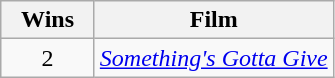<table class="wikitable plainrowheaders" style="text-align:center;">
<tr>
<th scope="col" style="width:55px;">Wins</th>
<th scope="col" style="text-align:center;">Film</th>
</tr>
<tr>
<td scope=row rowspan=1 style="text-align:center;">2</td>
<td><em><a href='#'>Something's Gotta Give</a></em></td>
</tr>
</table>
